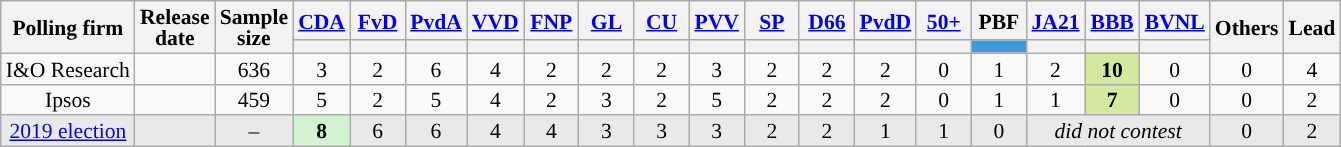<table class="wikitable sortable tpl-blanktable" style="text-align:center;font-size:90%;line-height:14px;">
<tr>
<th rowspan="2">Polling firm</th>
<th rowspan="2">Release<br>date</th>
<th rowspan="2">Sample<br>size</th>
<th class="unsortable" style="width:30px;"><a href='#'>CDA</a></th>
<th class="unsortable" style="width:30px;"><a href='#'>FvD</a></th>
<th class="unsortable" style="width:30px;"><a href='#'>PvdA</a></th>
<th class="unsortable" style="width:30px;"><a href='#'>VVD</a></th>
<th class="unsortable" style="width:30px;"><a href='#'>FNP</a></th>
<th class="unsortable" style="width:30px;"><a href='#'>GL</a></th>
<th class="unsortable" style="width:30px;"><a href='#'>CU</a></th>
<th class="unsortable" style="width:30px;"><a href='#'>PVV</a></th>
<th class="unsortable" style="width:30px;"><a href='#'>SP</a></th>
<th class="unsortable" style="width:30px;"><a href='#'>D66</a></th>
<th class="unsortable" style="width:30px;"><a href='#'>PvdD</a></th>
<th class="unsortable" style="width:30px;"><a href='#'>50+</a></th>
<th class="unsortable" style="width:30px;">PBF </th>
<th class="unsortable" style="width:30px;"><a href='#'>JA21</a></th>
<th class="unsortable" style="width:30px;"><a href='#'>BBB</a></th>
<th class="unsortable" style="width:30px;"><a href='#'>BVNL</a></th>
<th class="unsortable" style="width:30px;" rowspan="2">Others</th>
<th rowspan="2">Lead</th>
</tr>
<tr>
<th data-sort-type="number" style="background:"></th>
<th data-sort-type="number" style="background:"></th>
<th data-sort-type="number" style="background:"></th>
<th data-sort-type="number" style="background:"></th>
<th data-sort-type="number" style="background:"></th>
<th data-sort-type="number" style="background:"></th>
<th data-sort-type="number" style="background:"></th>
<th data-sort-type="number" style="background:"></th>
<th data-sort-type="number" style="background:"></th>
<th data-sort-type="number" style="background:"></th>
<th data-sort-type="number" style="background:"></th>
<th data-sort-type="number" style="background:"></th>
<th data-sort-type="number" style="background:#389ad6;"></th>
<th data-sort-type="number" style="background:"></th>
<th data-sort-type="number" style="background:"></th>
<th data-sort-type="number" style="background:"></th>
</tr>
<tr>
<td>I&O Research</td>
<td></td>
<td>636</td>
<td>3</td>
<td>2</td>
<td>6</td>
<td>4</td>
<td>2</td>
<td>2</td>
<td>2</td>
<td>3</td>
<td>2</td>
<td>2</td>
<td>2</td>
<td>0</td>
<td>1</td>
<td>2</td>
<td style="background:#d3ea9e;"><strong>10</strong></td>
<td>0</td>
<td>0</td>
<td style="background:">4</td>
</tr>
<tr>
<td>Ipsos</td>
<td></td>
<td>459</td>
<td>5</td>
<td>2</td>
<td>5</td>
<td>4</td>
<td>2</td>
<td>3</td>
<td>2</td>
<td>5</td>
<td>2</td>
<td>2</td>
<td>2</td>
<td>0</td>
<td>1</td>
<td>1</td>
<td style="background:#d3ea9e;"><strong>7</strong></td>
<td>0</td>
<td>0</td>
<td style="background:">2</td>
</tr>
<tr style="background:#E9E9E9;">
<td><a href='#'>2019 election</a></td>
<td></td>
<td>–</td>
<td style="background:#D3F2D0;"><strong>8</strong></td>
<td>6</td>
<td>6</td>
<td>4</td>
<td>4</td>
<td>3</td>
<td>3</td>
<td>3</td>
<td>2</td>
<td>2</td>
<td>1</td>
<td>1</td>
<td>0</td>
<td colspan=3><em>did not contest</em></td>
<td>0</td>
<td style="background:">2</td>
</tr>
</table>
